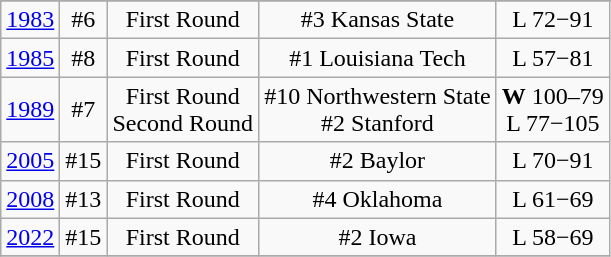<table class="wikitable" style="text-align:center">
<tr>
</tr>
<tr>
<td rowspan=1><a href='#'>1983</a></td>
<td>#6</td>
<td>First Round</td>
<td>#3 Kansas State</td>
<td>L 72−91</td>
</tr>
<tr style="text-align:center;">
<td rowspan=1><a href='#'>1985</a></td>
<td>#8</td>
<td>First Round</td>
<td>#1 Louisiana Tech</td>
<td>L 57−81</td>
</tr>
<tr style="text-align:center;">
<td rowspan=1><a href='#'>1989</a></td>
<td>#7</td>
<td>First Round<br>Second Round</td>
<td>#10 Northwestern State<br>#2 Stanford</td>
<td><strong>W</strong> 100–79<br>L 77−105</td>
</tr>
<tr style="text-align:center;">
<td rowspan=1><a href='#'>2005</a></td>
<td>#15</td>
<td>First Round</td>
<td>#2 Baylor</td>
<td>L 70−91</td>
</tr>
<tr style="text-align:center;">
<td rowspan=1><a href='#'>2008</a></td>
<td>#13</td>
<td>First Round</td>
<td>#4 Oklahoma</td>
<td>L 61−69</td>
</tr>
<tr style="text-align:center;">
<td rowspan=1><a href='#'>2022</a></td>
<td>#15</td>
<td>First Round</td>
<td>#2 Iowa</td>
<td>L 58−69</td>
</tr>
<tr style="text-align:center;">
</tr>
</table>
